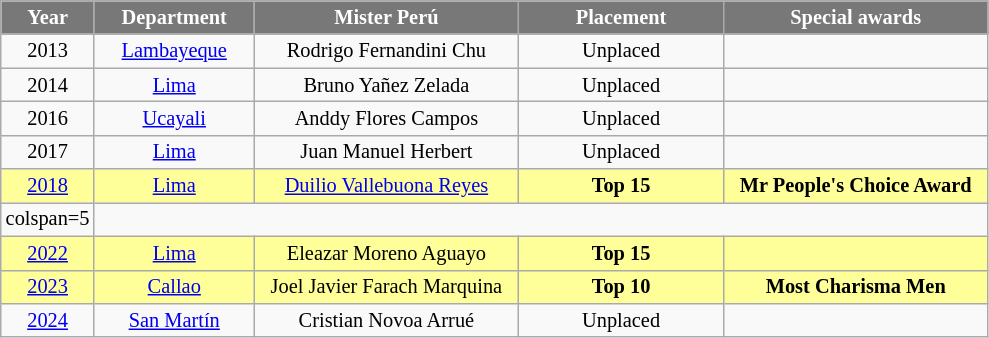<table class="wikitable sortable" style="font-size: 85%; text-align:center">
<tr>
<th width="20" style="background-color:#787878;color:#FFFFFF;">Year</th>
<th width="100" style="background-color:#787878;color:#FFFFFF;">Department</th>
<th width="170" style="background-color:#787878;color:#FFFFFF;">Mister Perú</th>
<th width="130" style="background-color:#787878;color:#FFFFFF;">Placement</th>
<th width="170" style="background-color:#787878;color:#FFFFFF;">Special awards</th>
</tr>
<tr>
<td>2013</td>
<td><a href='#'>Lambayeque</a></td>
<td>Rodrigo Fernandini Chu</td>
<td>Unplaced</td>
<td></td>
</tr>
<tr>
<td>2014</td>
<td><a href='#'>Lima</a></td>
<td>Bruno Yañez Zelada</td>
<td>Unplaced</td>
<td></td>
</tr>
<tr>
<td>2016</td>
<td><a href='#'>Ucayali</a></td>
<td>Anddy Flores Campos</td>
<td>Unplaced</td>
<td></td>
</tr>
<tr>
<td>2017</td>
<td><a href='#'>Lima</a></td>
<td>Juan Manuel Herbert</td>
<td>Unplaced</td>
<td></td>
</tr>
<tr style="background-color:#FFFF99;">
<td><a href='#'>2018</a></td>
<td><a href='#'>Lima</a></td>
<td><a href='#'>Duilio Vallebuona Reyes</a></td>
<td><strong>Top 15</strong></td>
<td><strong>Mr People's Choice Award</strong></td>
</tr>
<tr>
<td>colspan=5 </td>
</tr>
<tr style="background-color:#FFFF99;">
<td><a href='#'>2022</a></td>
<td><a href='#'>Lima</a></td>
<td>Eleazar Moreno Aguayo</td>
<td><strong>Top 15</strong></td>
<td></td>
</tr>
<tr style="background-color:#FFFF99;">
<td><a href='#'>2023</a></td>
<td><a href='#'>Callao</a></td>
<td>Joel Javier Farach Marquina</td>
<td><strong>Top 10</strong></td>
<td><strong>Most Charisma Men</strong></td>
</tr>
<tr>
<td><a href='#'>2024</a></td>
<td><a href='#'>San Martín</a></td>
<td>Cristian Novoa Arrué</td>
<td>Unplaced</td>
<td></td>
</tr>
</table>
